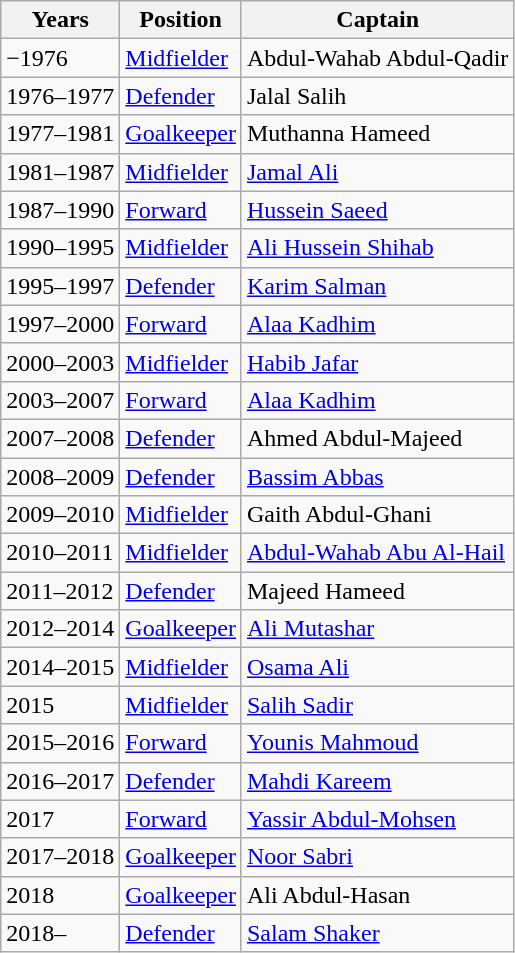<table class="wikitable">
<tr>
<th>Years</th>
<th>Position</th>
<th>Captain</th>
</tr>
<tr>
<td>−1976</td>
<td><a href='#'>Midfielder</a></td>
<td> Abdul-Wahab Abdul-Qadir</td>
</tr>
<tr>
<td>1976–1977</td>
<td><a href='#'>Defender</a></td>
<td> Jalal Salih</td>
</tr>
<tr>
<td>1977–1981</td>
<td><a href='#'>Goalkeeper</a></td>
<td> Muthanna Hameed</td>
</tr>
<tr>
<td>1981–1987</td>
<td><a href='#'>Midfielder</a></td>
<td> <a href='#'>Jamal Ali</a></td>
</tr>
<tr>
<td>1987–1990</td>
<td><a href='#'>Forward</a></td>
<td> <a href='#'>Hussein Saeed</a></td>
</tr>
<tr>
<td>1990–1995</td>
<td><a href='#'>Midfielder</a></td>
<td> <a href='#'>Ali Hussein Shihab</a></td>
</tr>
<tr>
<td>1995–1997</td>
<td><a href='#'>Defender</a></td>
<td> <a href='#'>Karim Salman</a></td>
</tr>
<tr>
<td>1997–2000</td>
<td><a href='#'>Forward</a></td>
<td> <a href='#'>Alaa Kadhim</a></td>
</tr>
<tr>
<td>2000–2003</td>
<td><a href='#'>Midfielder</a></td>
<td> <a href='#'>Habib Jafar</a></td>
</tr>
<tr>
<td>2003–2007</td>
<td><a href='#'>Forward</a></td>
<td> <a href='#'>Alaa Kadhim</a></td>
</tr>
<tr>
<td>2007–2008</td>
<td><a href='#'>Defender</a></td>
<td> Ahmed Abdul-Majeed</td>
</tr>
<tr>
<td>2008–2009</td>
<td><a href='#'>Defender</a></td>
<td> <a href='#'>Bassim Abbas</a></td>
</tr>
<tr>
<td>2009–2010</td>
<td><a href='#'>Midfielder</a></td>
<td> Gaith Abdul-Ghani</td>
</tr>
<tr>
<td>2010–2011</td>
<td><a href='#'>Midfielder</a></td>
<td> <a href='#'>Abdul-Wahab Abu Al-Hail</a></td>
</tr>
<tr>
<td>2011–2012</td>
<td><a href='#'>Defender</a></td>
<td> Majeed Hameed</td>
</tr>
<tr>
<td>2012–2014</td>
<td><a href='#'>Goalkeeper</a></td>
<td> <a href='#'>Ali Mutashar</a></td>
</tr>
<tr>
<td>2014–2015</td>
<td><a href='#'>Midfielder</a></td>
<td> <a href='#'>Osama Ali</a></td>
</tr>
<tr>
<td>2015</td>
<td><a href='#'>Midfielder</a></td>
<td> <a href='#'>Salih Sadir</a></td>
</tr>
<tr>
<td>2015–2016</td>
<td><a href='#'>Forward</a></td>
<td> <a href='#'>Younis Mahmoud</a></td>
</tr>
<tr>
<td>2016–2017</td>
<td><a href='#'>Defender</a></td>
<td> <a href='#'>Mahdi Kareem</a></td>
</tr>
<tr>
<td>2017</td>
<td><a href='#'>Forward</a></td>
<td> <a href='#'>Yassir Abdul-Mohsen</a></td>
</tr>
<tr>
<td>2017–2018</td>
<td><a href='#'>Goalkeeper</a></td>
<td> <a href='#'>Noor Sabri</a></td>
</tr>
<tr>
<td>2018</td>
<td><a href='#'>Goalkeeper</a></td>
<td> Ali Abdul-Hasan</td>
</tr>
<tr>
<td>2018–</td>
<td><a href='#'>Defender</a></td>
<td> <a href='#'>Salam Shaker</a></td>
</tr>
</table>
